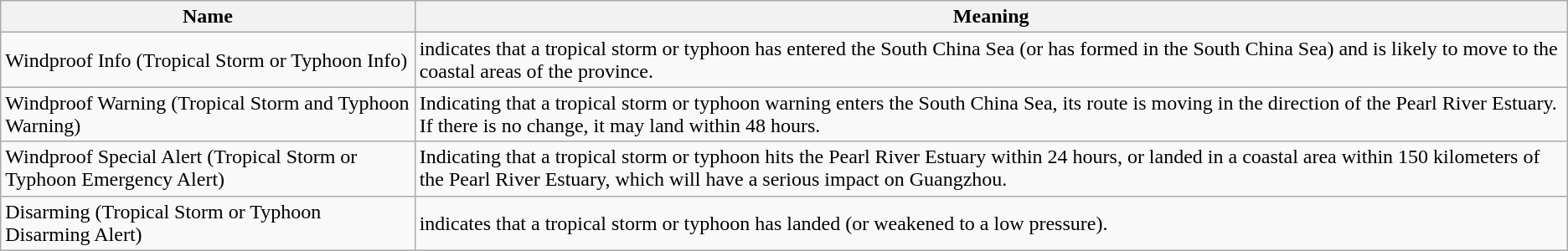<table class="wikitable">
<tr>
<th>Name</th>
<th>Meaning</th>
</tr>
<tr>
<td>Windproof Info (Tropical Storm or Typhoon Info)</td>
<td>indicates that a tropical storm or typhoon has entered the South China Sea (or has formed in the South China Sea) and is likely to move to the coastal areas of the province.</td>
</tr>
<tr>
<td>Windproof Warning (Tropical Storm and Typhoon Warning)</td>
<td>Indicating that a tropical storm or typhoon warning enters the South China Sea, its route is moving in the direction of the Pearl River Estuary. If there is no change, it may land within 48 hours.</td>
</tr>
<tr>
<td>Windproof Special Alert (Tropical Storm or Typhoon Emergency Alert)</td>
<td>Indicating that a tropical storm or typhoon hits the Pearl River Estuary within 24 hours, or landed in a coastal area within 150 kilometers of the Pearl River Estuary, which will have a serious impact on Guangzhou.</td>
</tr>
<tr>
<td>Disarming (Tropical Storm or Typhoon Disarming Alert)</td>
<td>indicates that a tropical storm or typhoon has landed (or weakened to a low pressure).</td>
</tr>
</table>
